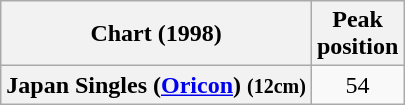<table class="wikitable plainrowheaders" style="text-align:center">
<tr>
<th scope="col">Chart (1998)</th>
<th scope="col">Peak<br>position</th>
</tr>
<tr>
<th scope="row">Japan Singles (<a href='#'>Oricon</a>) <small>(12cm)</small></th>
<td style="text-align:center;">54</td>
</tr>
</table>
